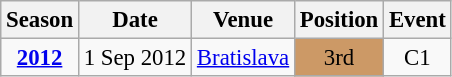<table class="wikitable" style="text-align:center; font-size:95%;">
<tr>
<th>Season</th>
<th>Date</th>
<th>Venue</th>
<th>Position</th>
<th>Event</th>
</tr>
<tr>
<td><strong><a href='#'>2012</a></strong></td>
<td align=right>1 Sep 2012</td>
<td align=left><a href='#'>Bratislava</a></td>
<td bgcolor=cc9966>3rd</td>
<td>C1</td>
</tr>
</table>
